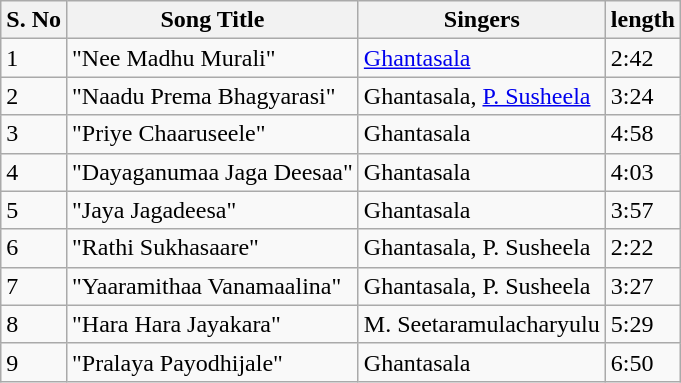<table class="wikitable">
<tr>
<th>S. No</th>
<th>Song Title</th>
<th>Singers</th>
<th>length</th>
</tr>
<tr>
<td>1</td>
<td>"Nee Madhu Murali"</td>
<td><a href='#'>Ghantasala</a></td>
<td>2:42</td>
</tr>
<tr>
<td>2</td>
<td>"Naadu Prema Bhagyarasi"</td>
<td>Ghantasala, <a href='#'>P. Susheela</a></td>
<td>3:24</td>
</tr>
<tr>
<td>3</td>
<td>"Priye Chaaruseele"</td>
<td>Ghantasala</td>
<td>4:58</td>
</tr>
<tr>
<td>4</td>
<td>"Dayaganumaa Jaga Deesaa"</td>
<td>Ghantasala</td>
<td>4:03</td>
</tr>
<tr>
<td>5</td>
<td>"Jaya Jagadeesa"</td>
<td>Ghantasala</td>
<td>3:57</td>
</tr>
<tr>
<td>6</td>
<td>"Rathi Sukhasaare"</td>
<td>Ghantasala, P. Susheela</td>
<td>2:22</td>
</tr>
<tr>
<td>7</td>
<td>"Yaaramithaa Vanamaalina"</td>
<td>Ghantasala, P. Susheela</td>
<td>3:27</td>
</tr>
<tr>
<td>8</td>
<td>"Hara Hara Jayakara"</td>
<td>M. Seetaramulacharyulu</td>
<td>5:29</td>
</tr>
<tr>
<td>9</td>
<td>"Pralaya Payodhijale"</td>
<td>Ghantasala</td>
<td>6:50</td>
</tr>
</table>
